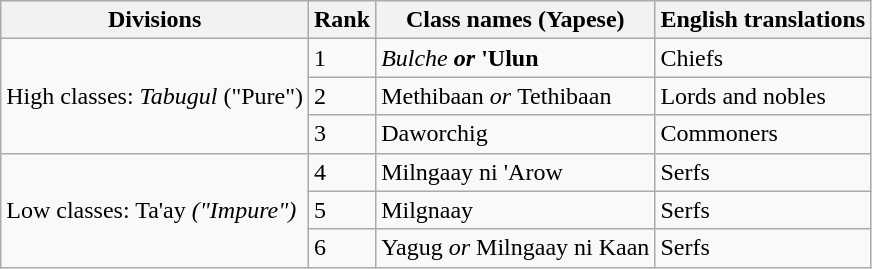<table class="wikitable">
<tr>
<th>Divisions</th>
<th>Rank</th>
<th>Class names (Yapese)</th>
<th>English translations</th>
</tr>
<tr>
<td rowspan="3">High classes: <em>Tabugul</em> ("Pure")</td>
<td>1</td>
<td><em>Bulche<strong> or </em>'Ulun<em></td>
<td>Chiefs</td>
</tr>
<tr>
<td>2</td>
<td></em>Methibaan<em> or </em>Tethibaan<em></td>
<td>Lords and nobles</td>
</tr>
<tr>
<td>3</td>
<td></em>Daworchig<em></td>
<td>Commoners</td>
</tr>
<tr>
<td rowspan="3">Low classes: </em>Ta'ay<em> ("Impure")</td>
<td>4</td>
<td></em>Milngaay ni 'Arow<em></td>
<td>Serfs</td>
</tr>
<tr>
<td>5</td>
<td></em>Milgnaay<em></td>
<td>Serfs</td>
</tr>
<tr>
<td>6</td>
<td></em>Yagug<em> or </em>Milngaay ni Kaan<em></td>
<td>Serfs</td>
</tr>
</table>
